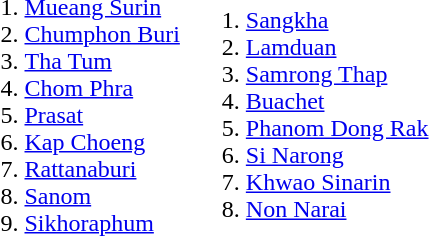<table>
<tr --valign=top>
<td><br><ol><li><a href='#'>Mueang Surin</a></li><li><a href='#'>Chumphon Buri</a></li><li><a href='#'>Tha Tum</a></li><li><a href='#'>Chom Phra</a></li><li><a href='#'>Prasat</a></li><li><a href='#'>Kap Choeng</a></li><li><a href='#'>Rattanaburi</a></li><li><a href='#'>Sanom</a></li><li><a href='#'>Sikhoraphum</a></li></ol></td>
<td><br><ol>
<li><a href='#'>Sangkha</a>
<li><a href='#'>Lamduan</a>
<li><a href='#'>Samrong Thap</a>
<li><a href='#'>Buachet</a>
<li><a href='#'>Phanom Dong Rak</a>
<li><a href='#'>Si Narong</a>
<li><a href='#'>Khwao Sinarin</a>
<li><a href='#'>Non Narai</a>
</ol></td>
</tr>
</table>
